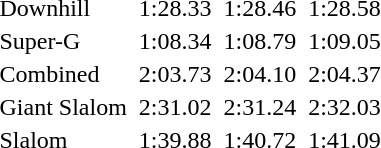<table>
<tr>
<td>Downhill</td>
<td></td>
<td>1:28.33</td>
<td></td>
<td>1:28.46</td>
<td></td>
<td>1:28.58</td>
</tr>
<tr>
<td>Super-G</td>
<td></td>
<td>1:08.34</td>
<td></td>
<td>1:08.79</td>
<td></td>
<td>1:09.05</td>
</tr>
<tr>
<td>Combined</td>
<td></td>
<td>2:03.73</td>
<td></td>
<td>2:04.10</td>
<td></td>
<td>2:04.37</td>
</tr>
<tr>
<td>Giant Slalom</td>
<td></td>
<td>2:31.02</td>
<td></td>
<td>2:31.24</td>
<td></td>
<td>2:32.03</td>
</tr>
<tr>
<td>Slalom</td>
<td></td>
<td>1:39.88</td>
<td></td>
<td>1:40.72</td>
<td></td>
<td>1:41.09</td>
</tr>
</table>
